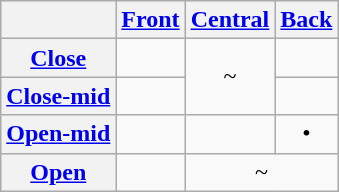<table class="wikitable" style="text-align:center;">
<tr>
<th> </th>
<th><a href='#'>Front</a></th>
<th><a href='#'>Central</a></th>
<th><a href='#'>Back</a></th>
</tr>
<tr>
<th><a href='#'>Close</a></th>
<td></td>
<td rowspan="2">~</td>
<td></td>
</tr>
<tr>
<th><a href='#'>Close-mid</a></th>
<td></td>
<td></td>
</tr>
<tr>
<th><a href='#'>Open-mid</a></th>
<td></td>
<td> </td>
<td> • </td>
</tr>
<tr>
<th><a href='#'>Open</a></th>
<td> </td>
<td colspan="2">~</td>
</tr>
</table>
